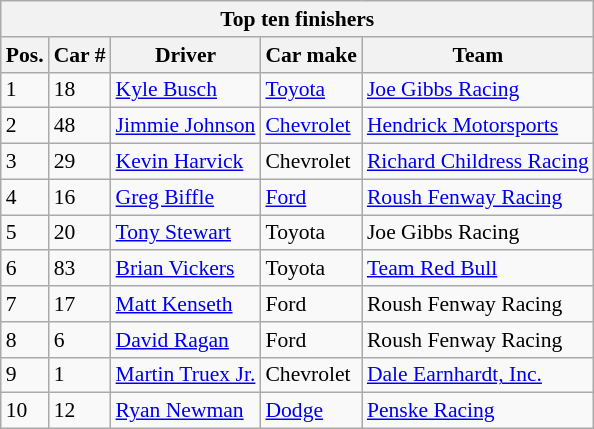<table class="wikitable" style="font-size:90%;">
<tr>
<th colspan=9>Top ten finishers</th>
</tr>
<tr>
<th>Pos.</th>
<th>Car #</th>
<th>Driver</th>
<th>Car make</th>
<th>Team</th>
</tr>
<tr>
<td>1</td>
<td>18</td>
<td><a href='#'>Kyle Busch</a></td>
<td><a href='#'>Toyota</a></td>
<td><a href='#'>Joe Gibbs Racing</a></td>
</tr>
<tr>
<td>2</td>
<td>48</td>
<td><a href='#'>Jimmie Johnson</a></td>
<td><a href='#'>Chevrolet</a></td>
<td><a href='#'>Hendrick Motorsports</a></td>
</tr>
<tr>
<td>3</td>
<td>29</td>
<td><a href='#'>Kevin Harvick</a></td>
<td>Chevrolet</td>
<td><a href='#'>Richard Childress Racing</a></td>
</tr>
<tr>
<td>4</td>
<td>16</td>
<td><a href='#'>Greg Biffle</a></td>
<td><a href='#'>Ford</a></td>
<td><a href='#'>Roush Fenway Racing</a></td>
</tr>
<tr>
<td>5</td>
<td>20</td>
<td><a href='#'>Tony Stewart</a></td>
<td>Toyota</td>
<td>Joe Gibbs Racing</td>
</tr>
<tr>
<td>6</td>
<td>83</td>
<td><a href='#'>Brian Vickers</a></td>
<td>Toyota</td>
<td><a href='#'>Team Red Bull</a></td>
</tr>
<tr>
<td>7</td>
<td>17</td>
<td><a href='#'>Matt Kenseth</a></td>
<td>Ford</td>
<td>Roush Fenway Racing</td>
</tr>
<tr>
<td>8</td>
<td>6</td>
<td><a href='#'>David Ragan</a></td>
<td>Ford</td>
<td>Roush Fenway Racing</td>
</tr>
<tr>
<td>9</td>
<td>1</td>
<td><a href='#'>Martin Truex Jr.</a></td>
<td>Chevrolet</td>
<td><a href='#'>Dale Earnhardt, Inc.</a></td>
</tr>
<tr>
<td>10</td>
<td>12</td>
<td><a href='#'>Ryan Newman</a></td>
<td><a href='#'>Dodge</a></td>
<td><a href='#'>Penske Racing</a></td>
</tr>
</table>
